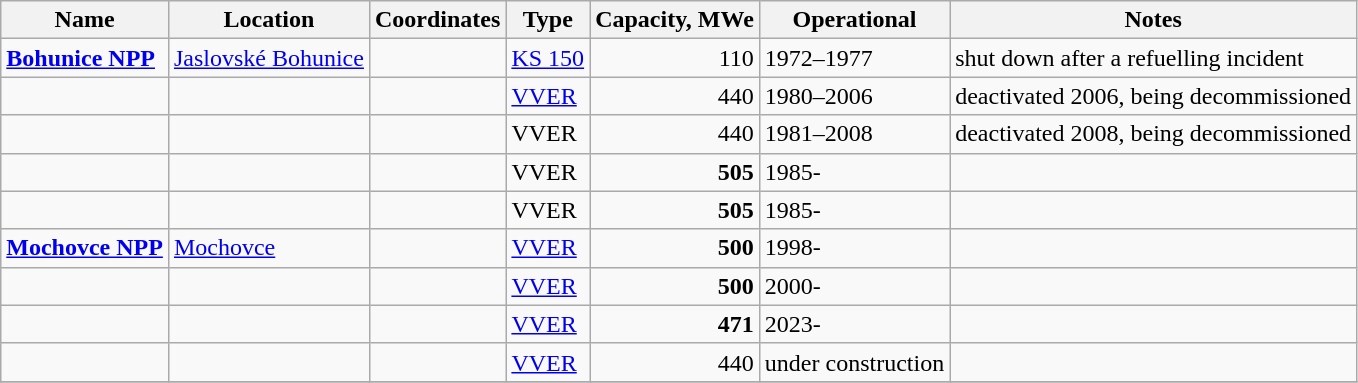<table class="wikitable">
<tr>
<th>Name</th>
<th>Location</th>
<th>Coordinates</th>
<th>Type</th>
<th>Capacity, MWe</th>
<th>Operational</th>
<th>Notes</th>
</tr>
<tr>
<td><strong><a href='#'>Bohunice NPP</a></strong></td>
<td><a href='#'>Jaslovské Bohunice</a></td>
<td></td>
<td><a href='#'>KS 150</a></td>
<td align="right">110</td>
<td>1972–1977</td>
<td>shut down after a refuelling incident</td>
</tr>
<tr>
<td></td>
<td></td>
<td></td>
<td><a href='#'>VVER</a></td>
<td align="right">440</td>
<td>1980–2006</td>
<td>deactivated 2006, being decommissioned</td>
</tr>
<tr>
<td></td>
<td></td>
<td></td>
<td>VVER</td>
<td align="right">440</td>
<td>1981–2008</td>
<td>deactivated 2008, being decommissioned</td>
</tr>
<tr>
<td></td>
<td></td>
<td></td>
<td>VVER</td>
<td align="right"><strong>505</strong></td>
<td>1985-</td>
<td></td>
</tr>
<tr>
<td></td>
<td></td>
<td></td>
<td>VVER</td>
<td align="right"><strong>505</strong></td>
<td>1985-</td>
<td></td>
</tr>
<tr>
<td><strong><a href='#'>Mochovce NPP</a></strong></td>
<td><a href='#'>Mochovce</a></td>
<td></td>
<td><a href='#'>VVER</a></td>
<td align="right"><strong>500</strong></td>
<td>1998-</td>
<td></td>
</tr>
<tr>
<td></td>
<td></td>
<td></td>
<td><a href='#'>VVER</a></td>
<td align="right"><strong>500</strong></td>
<td>2000-</td>
<td></td>
</tr>
<tr>
<td></td>
<td></td>
<td></td>
<td><a href='#'>VVER</a></td>
<td align="right"><strong>471</strong></td>
<td>2023-</td>
<td></td>
</tr>
<tr>
<td></td>
<td></td>
<td></td>
<td><a href='#'>VVER</a></td>
<td align="right">440</td>
<td>under construction</td>
<td></td>
</tr>
<tr>
</tr>
</table>
